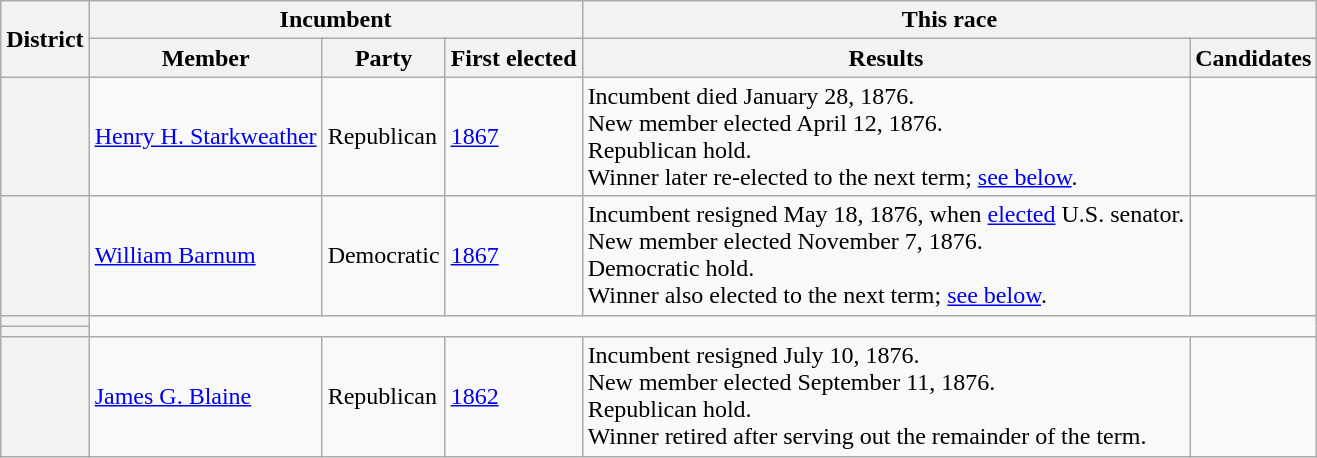<table class=wikitable>
<tr>
<th rowspan=2>District</th>
<th colspan=3>Incumbent</th>
<th colspan=2>This race</th>
</tr>
<tr>
<th>Member</th>
<th>Party</th>
<th>First elected</th>
<th>Results</th>
<th>Candidates</th>
</tr>
<tr>
<th></th>
<td><a href='#'>Henry H. Starkweather</a></td>
<td>Republican</td>
<td><a href='#'>1867</a></td>
<td>Incumbent died January 28, 1876.<br>New member elected April 12, 1876.<br>Republican hold.<br>Winner later re-elected to the next term; <a href='#'>see below</a>.</td>
<td nowrap></td>
</tr>
<tr>
<th></th>
<td><a href='#'>William Barnum</a></td>
<td>Democratic</td>
<td><a href='#'>1867</a></td>
<td>Incumbent resigned May 18, 1876, when <a href='#'>elected</a> U.S. senator.<br>New member elected November 7, 1876.<br>Democratic hold.<br>Winner also elected to the next term; <a href='#'>see below</a>.</td>
<td nowrap></td>
</tr>
<tr>
<th></th>
</tr>
<tr>
<th></th>
</tr>
<tr>
<th></th>
<td><a href='#'>James G. Blaine</a></td>
<td>Republican</td>
<td><a href='#'>1862</a></td>
<td>Incumbent resigned July 10, 1876.<br>New member elected September 11, 1876.<br>Republican hold.<br>Winner retired after serving out the remainder of the term.</td>
<td nowrap></td>
</tr>
</table>
